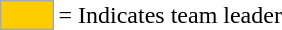<table>
<tr>
<td style="background-color:#FFCC00; border:1px solid #aaaaaa; width:2em;"></td>
<td>= Indicates team leader</td>
</tr>
</table>
